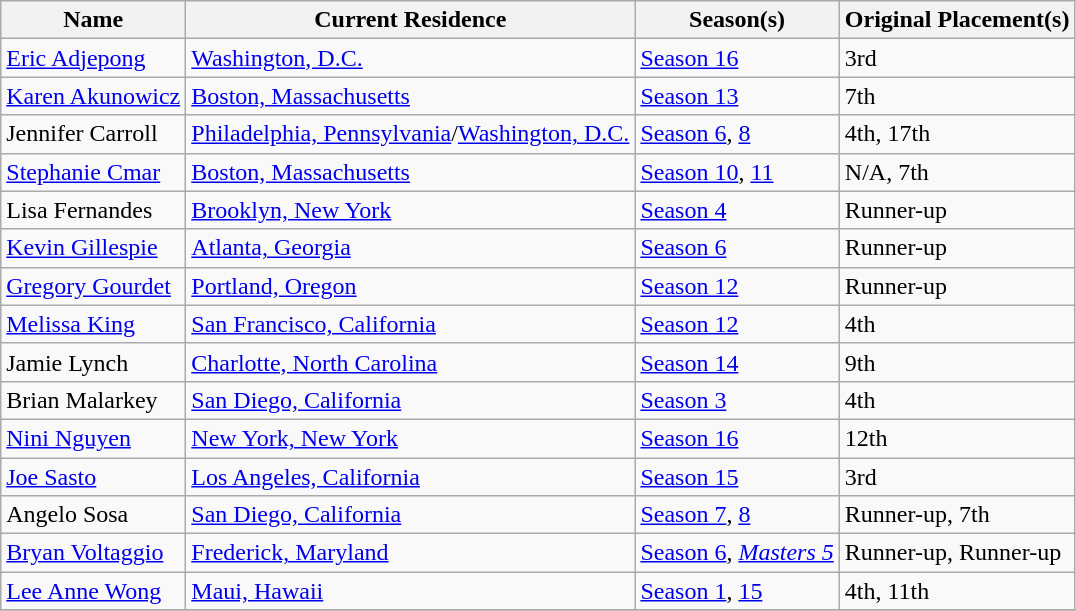<table class="wikitable sortable">
<tr>
<th>Name</th>
<th>Current Residence</th>
<th>Season(s)</th>
<th>Original Placement(s)</th>
</tr>
<tr>
<td><a href='#'>Eric Adjepong</a></td>
<td><a href='#'>Washington, D.C.</a></td>
<td><a href='#'>Season 16</a></td>
<td>3rd</td>
</tr>
<tr>
<td><a href='#'>Karen Akunowicz</a></td>
<td><a href='#'>Boston, Massachusetts</a></td>
<td><a href='#'>Season 13</a></td>
<td>7th</td>
</tr>
<tr>
<td>Jennifer Carroll</td>
<td><a href='#'>Philadelphia, Pennsylvania</a>/<a href='#'>Washington, D.C.</a></td>
<td><a href='#'>Season 6</a>, <a href='#'>8</a></td>
<td>4th, 17th</td>
</tr>
<tr>
<td><a href='#'>Stephanie Cmar</a></td>
<td><a href='#'>Boston, Massachusetts</a></td>
<td><a href='#'>Season 10</a>, <a href='#'>11</a></td>
<td>N/A, 7th</td>
</tr>
<tr>
<td>Lisa Fernandes</td>
<td><a href='#'>Brooklyn, New York</a></td>
<td><a href='#'>Season 4</a></td>
<td>Runner-up</td>
</tr>
<tr>
<td><a href='#'>Kevin Gillespie</a></td>
<td><a href='#'>Atlanta, Georgia</a></td>
<td><a href='#'>Season 6</a></td>
<td>Runner-up</td>
</tr>
<tr>
<td><a href='#'>Gregory Gourdet</a></td>
<td><a href='#'>Portland, Oregon</a></td>
<td><a href='#'>Season 12</a></td>
<td>Runner-up</td>
</tr>
<tr>
<td><a href='#'>Melissa King</a></td>
<td><a href='#'>San Francisco, California</a></td>
<td><a href='#'>Season 12</a></td>
<td>4th</td>
</tr>
<tr>
<td>Jamie Lynch</td>
<td><a href='#'>Charlotte, North Carolina</a></td>
<td><a href='#'>Season 14</a></td>
<td>9th</td>
</tr>
<tr>
<td>Brian Malarkey</td>
<td><a href='#'>San Diego, California</a></td>
<td><a href='#'>Season 3</a></td>
<td>4th</td>
</tr>
<tr>
<td><a href='#'>Nini Nguyen</a></td>
<td><a href='#'>New York, New York</a></td>
<td><a href='#'>Season 16</a></td>
<td>12th</td>
</tr>
<tr>
<td><a href='#'>Joe Sasto</a></td>
<td><a href='#'>Los Angeles, California</a></td>
<td><a href='#'>Season 15</a></td>
<td>3rd</td>
</tr>
<tr>
<td>Angelo Sosa</td>
<td><a href='#'>San Diego, California</a></td>
<td><a href='#'>Season 7</a>, <a href='#'>8</a></td>
<td>Runner-up, 7th</td>
</tr>
<tr>
<td><a href='#'>Bryan Voltaggio</a></td>
<td><a href='#'>Frederick, Maryland</a></td>
<td><a href='#'>Season 6</a>, <em><a href='#'>Masters 5</a></em></td>
<td>Runner-up, Runner-up</td>
</tr>
<tr>
<td><a href='#'>Lee Anne Wong</a></td>
<td><a href='#'>Maui, Hawaii</a></td>
<td><a href='#'>Season 1</a>, <a href='#'>15</a></td>
<td>4th, 11th</td>
</tr>
<tr>
</tr>
</table>
